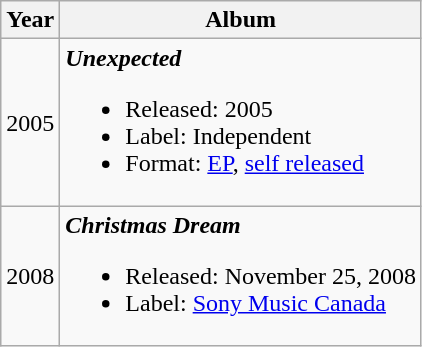<table class="wikitable">
<tr>
<th>Year</th>
<th>Album</th>
</tr>
<tr>
<td>2005</td>
<td><strong><em>Unexpected</em></strong><br><ul><li>Released: 2005</li><li>Label: Independent</li><li>Format: <a href='#'>EP</a>, <a href='#'>self released</a></li></ul></td>
</tr>
<tr>
<td>2008</td>
<td><strong><em>Christmas Dream</em></strong><br><ul><li>Released: November 25, 2008</li><li>Label: <a href='#'>Sony Music Canada</a></li></ul></td>
</tr>
</table>
